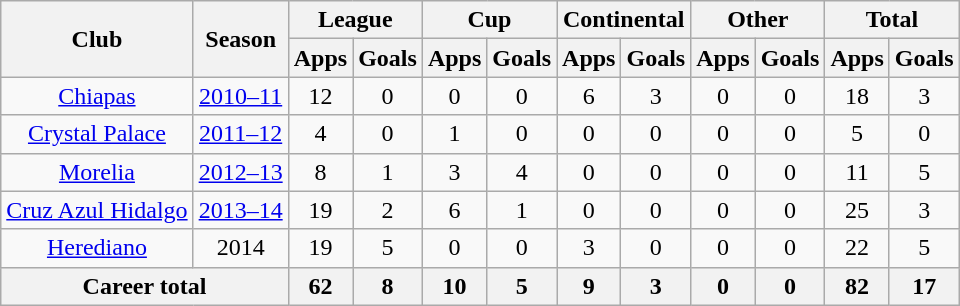<table class="wikitable" style="text-align:center">
<tr>
<th rowspan="2">Club</th>
<th rowspan="2">Season</th>
<th colspan="2">League</th>
<th colspan="2">Cup</th>
<th colspan="2">Continental</th>
<th colspan="2">Other</th>
<th colspan="2">Total</th>
</tr>
<tr>
<th>Apps</th>
<th>Goals</th>
<th>Apps</th>
<th>Goals</th>
<th>Apps</th>
<th>Goals</th>
<th>Apps</th>
<th>Goals</th>
<th>Apps</th>
<th>Goals</th>
</tr>
<tr>
<td><a href='#'>Chiapas</a></td>
<td><a href='#'>2010–11</a></td>
<td>12</td>
<td>0</td>
<td>0</td>
<td>0</td>
<td>6</td>
<td>3</td>
<td>0</td>
<td>0</td>
<td>18</td>
<td>3</td>
</tr>
<tr>
<td><a href='#'>Crystal Palace</a></td>
<td><a href='#'>2011–12</a></td>
<td>4</td>
<td>0</td>
<td>1</td>
<td>0</td>
<td>0</td>
<td>0</td>
<td>0</td>
<td>0</td>
<td>5</td>
<td>0</td>
</tr>
<tr>
<td><a href='#'>Morelia</a></td>
<td><a href='#'>2012–13</a></td>
<td>8</td>
<td>1</td>
<td>3</td>
<td>4</td>
<td>0</td>
<td>0</td>
<td>0</td>
<td>0</td>
<td>11</td>
<td>5</td>
</tr>
<tr>
<td><a href='#'>Cruz Azul Hidalgo</a></td>
<td><a href='#'>2013–14</a></td>
<td>19</td>
<td>2</td>
<td>6</td>
<td>1</td>
<td>0</td>
<td>0</td>
<td>0</td>
<td>0</td>
<td>25</td>
<td>3</td>
</tr>
<tr>
<td><a href='#'>Herediano</a></td>
<td>2014</td>
<td>19</td>
<td>5</td>
<td>0</td>
<td>0</td>
<td>3</td>
<td>0</td>
<td>0</td>
<td>0</td>
<td>22</td>
<td>5</td>
</tr>
<tr>
<th colspan="2">Career total</th>
<th>62</th>
<th>8</th>
<th>10</th>
<th>5</th>
<th>9</th>
<th>3</th>
<th>0</th>
<th>0</th>
<th>82</th>
<th>17</th>
</tr>
</table>
